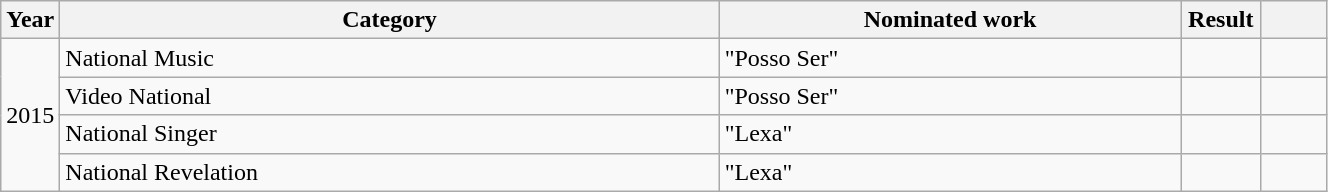<table class="wikitable plainrowheaders" style="width:70%;">
<tr>
<th scope="col" style="width:4%;">Year</th>
<th scope="col" style="width:50%;">Category</th>
<th scope="col" style="width:35%;">Nominated work</th>
<th scope="col" style="width:6%;">Result</th>
<th scope="col" style="width:6%;"></th>
</tr>
<tr>
<td rowspan="4" align="center">2015</td>
<td>National Music</td>
<td>"Posso Ser"</td>
<td></td>
<td style="text-align:center;"></td>
</tr>
<tr>
<td>Video National</td>
<td>"Posso Ser"</td>
<td></td>
<td style="text-align:center;"></td>
</tr>
<tr>
<td>National Singer</td>
<td>"Lexa"</td>
<td></td>
<td style="text-align:center;"></td>
</tr>
<tr>
<td>National Revelation</td>
<td>"Lexa"</td>
<td></td>
<td style="text-align:center;"></td>
</tr>
</table>
